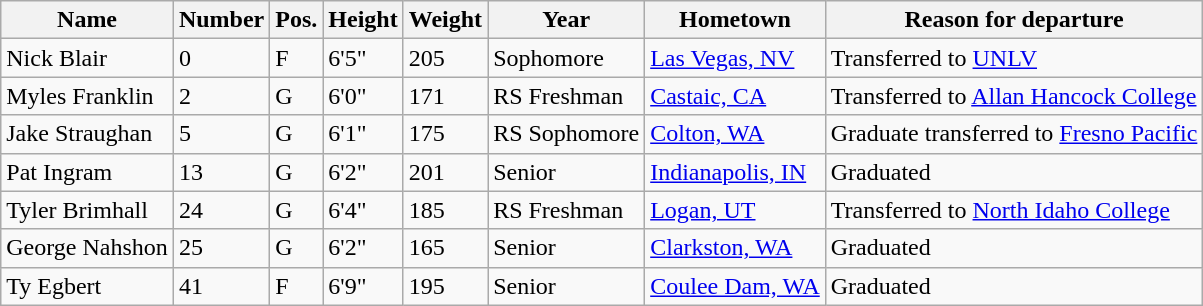<table class="wikitable sortable" border="1">
<tr>
<th>Name</th>
<th>Number</th>
<th>Pos.</th>
<th>Height</th>
<th>Weight</th>
<th>Year</th>
<th>Hometown</th>
<th class="unsortable">Reason for departure</th>
</tr>
<tr>
<td>Nick Blair</td>
<td>0</td>
<td>F</td>
<td>6'5"</td>
<td>205</td>
<td>Sophomore</td>
<td><a href='#'>Las Vegas, NV</a></td>
<td>Transferred to <a href='#'>UNLV</a></td>
</tr>
<tr>
<td>Myles Franklin</td>
<td>2</td>
<td>G</td>
<td>6'0"</td>
<td>171</td>
<td>RS Freshman</td>
<td><a href='#'>Castaic, CA</a></td>
<td>Transferred to <a href='#'>Allan Hancock College</a></td>
</tr>
<tr>
<td>Jake Straughan</td>
<td>5</td>
<td>G</td>
<td>6'1"</td>
<td>175</td>
<td>RS Sophomore</td>
<td><a href='#'>Colton, WA</a></td>
<td>Graduate transferred to <a href='#'>Fresno Pacific</a></td>
</tr>
<tr>
<td>Pat Ingram</td>
<td>13</td>
<td>G</td>
<td>6'2"</td>
<td>201</td>
<td>Senior</td>
<td><a href='#'>Indianapolis, IN</a></td>
<td>Graduated</td>
</tr>
<tr>
<td>Tyler Brimhall</td>
<td>24</td>
<td>G</td>
<td>6'4"</td>
<td>185</td>
<td>RS Freshman</td>
<td><a href='#'>Logan, UT</a></td>
<td>Transferred to <a href='#'>North Idaho College</a></td>
</tr>
<tr>
<td>George Nahshon</td>
<td>25</td>
<td>G</td>
<td>6'2"</td>
<td>165</td>
<td>Senior</td>
<td><a href='#'>Clarkston, WA</a></td>
<td>Graduated</td>
</tr>
<tr>
<td>Ty Egbert</td>
<td>41</td>
<td>F</td>
<td>6'9"</td>
<td>195</td>
<td>Senior</td>
<td><a href='#'>Coulee Dam, WA</a></td>
<td>Graduated</td>
</tr>
</table>
